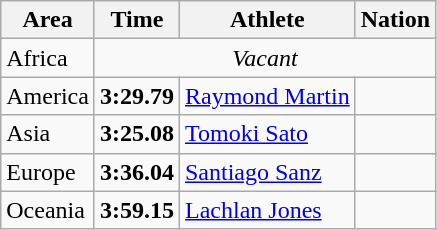<table class="wikitable">
<tr>
<th>Area</th>
<th>Time</th>
<th>Athlete</th>
<th>Nation</th>
</tr>
<tr>
<td>Africa</td>
<td colspan="3" align="center"><em>Vacant</em></td>
</tr>
<tr>
<td>America</td>
<td><strong>3:29.79</strong></td>
<td><a href='#'>Raymond Martin</a></td>
<td></td>
</tr>
<tr>
<td>Asia</td>
<td><strong>3:25.08</strong> </td>
<td><a href='#'>Tomoki Sato</a></td>
<td></td>
</tr>
<tr>
<td>Europe</td>
<td><strong>3:36.04</strong></td>
<td><a href='#'>Santiago Sanz</a></td>
<td></td>
</tr>
<tr>
<td>Oceania</td>
<td><strong>3:59.15</strong></td>
<td><a href='#'>Lachlan Jones</a></td>
<td></td>
</tr>
</table>
